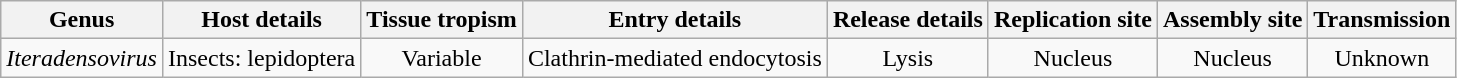<table class="wikitable sortable" style="text-align:center">
<tr>
<th>Genus</th>
<th>Host details</th>
<th>Tissue tropism</th>
<th>Entry details</th>
<th>Release details</th>
<th>Replication site</th>
<th>Assembly site</th>
<th>Transmission</th>
</tr>
<tr>
<td><em>Iteradensovirus</em></td>
<td>Insects: lepidoptera</td>
<td>Variable</td>
<td>Clathrin-mediated endocytosis</td>
<td>Lysis</td>
<td>Nucleus</td>
<td>Nucleus</td>
<td>Unknown</td>
</tr>
</table>
